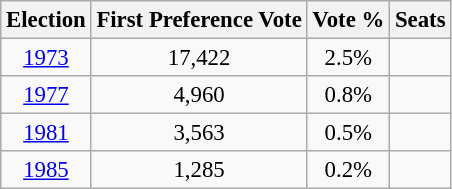<table class="wikitable sortable" style="font-size:95%">
<tr>
<th>Election</th>
<th>First Preference Vote</th>
<th>Vote %</th>
<th>Seats</th>
</tr>
<tr>
<td align=center><a href='#'>1973</a></td>
<td align=center>17,422</td>
<td align=center>2.5%</td>
<td align=left></td>
</tr>
<tr>
<td align=center><a href='#'>1977</a></td>
<td align=center>4,960</td>
<td align=center>0.8%</td>
<td align=left></td>
</tr>
<tr>
<td align=center><a href='#'>1981</a></td>
<td align=center>3,563</td>
<td align=center>0.5%</td>
<td align=left></td>
</tr>
<tr>
<td align=center><a href='#'>1985</a></td>
<td align=center>1,285</td>
<td align=center>0.2%</td>
<td align=left></td>
</tr>
</table>
